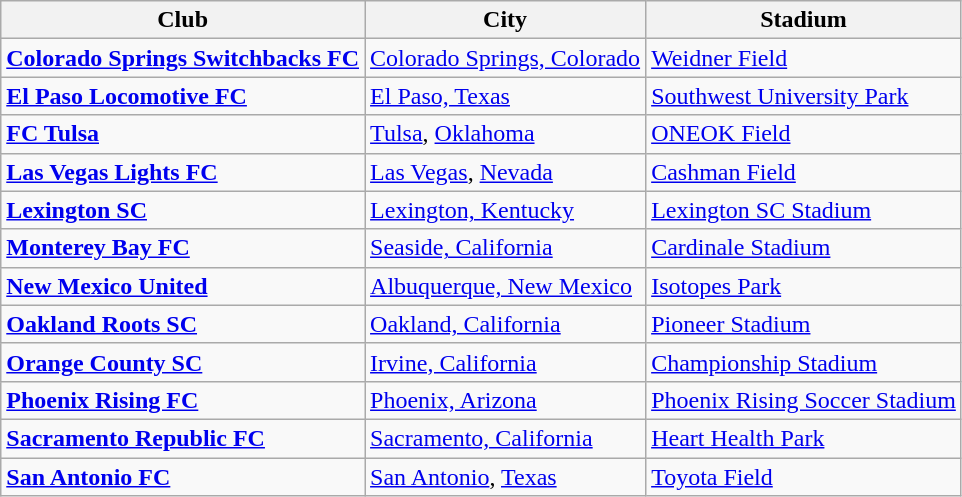<table class="wikitable">
<tr>
<th>Club</th>
<th>City</th>
<th>Stadium</th>
</tr>
<tr>
<td><strong><a href='#'>Colorado Springs Switchbacks FC</a></strong></td>
<td><a href='#'>Colorado Springs, Colorado</a></td>
<td><a href='#'>Weidner Field</a></td>
</tr>
<tr>
<td><strong><a href='#'>El Paso Locomotive FC</a></strong></td>
<td><a href='#'>El Paso, Texas</a></td>
<td><a href='#'>Southwest University Park</a></td>
</tr>
<tr>
<td><strong><a href='#'>FC Tulsa</a></strong></td>
<td><a href='#'>Tulsa</a>, <a href='#'>Oklahoma</a></td>
<td><a href='#'>ONEOK Field</a></td>
</tr>
<tr>
<td><strong><a href='#'>Las Vegas Lights FC</a></strong></td>
<td><a href='#'>Las Vegas</a>, <a href='#'>Nevada</a></td>
<td><a href='#'>Cashman Field</a></td>
</tr>
<tr>
<td><strong><a href='#'>Lexington SC</a></strong></td>
<td><a href='#'>Lexington, Kentucky</a></td>
<td><a href='#'>Lexington SC Stadium</a></td>
</tr>
<tr>
<td><strong><a href='#'>Monterey Bay FC</a></strong></td>
<td><a href='#'>Seaside, California</a></td>
<td><a href='#'>Cardinale Stadium</a></td>
</tr>
<tr>
<td><strong><a href='#'>New Mexico United</a></strong></td>
<td><a href='#'>Albuquerque, New Mexico</a></td>
<td><a href='#'>Isotopes Park</a></td>
</tr>
<tr>
<td><strong><a href='#'>Oakland Roots SC</a></strong></td>
<td><a href='#'>Oakland, California</a></td>
<td><a href='#'>Pioneer Stadium</a></td>
</tr>
<tr>
<td><strong><a href='#'>Orange County SC</a></strong></td>
<td><a href='#'>Irvine, California</a></td>
<td><a href='#'>Championship Stadium</a></td>
</tr>
<tr>
<td><strong><a href='#'>Phoenix Rising FC</a></strong></td>
<td><a href='#'>Phoenix, Arizona</a></td>
<td><a href='#'>Phoenix Rising Soccer Stadium</a></td>
</tr>
<tr>
<td><strong><a href='#'>Sacramento Republic FC</a></strong></td>
<td><a href='#'>Sacramento, California</a></td>
<td><a href='#'>Heart Health Park</a></td>
</tr>
<tr>
<td><strong><a href='#'>San Antonio FC</a></strong></td>
<td><a href='#'>San Antonio</a>, <a href='#'>Texas</a></td>
<td><a href='#'>Toyota Field</a></td>
</tr>
</table>
